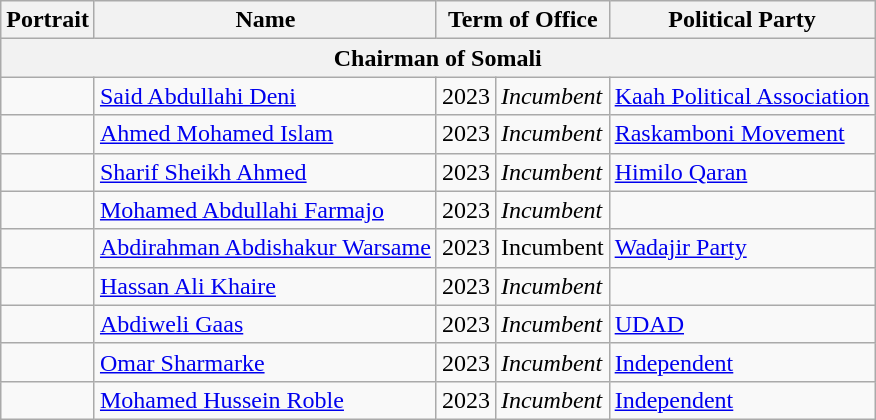<table class="wikitable">
<tr>
<th>Portrait</th>
<th>Name</th>
<th colspan="2">Term of Office</th>
<th>Political Party</th>
</tr>
<tr>
<th colspan="5">Chairman of Somali</th>
</tr>
<tr>
<td></td>
<td><a href='#'>Said Abdullahi Deni</a></td>
<td>2023</td>
<td><em>Incumbent</em></td>
<td><a href='#'>Kaah Political Association</a></td>
</tr>
<tr>
<td></td>
<td><a href='#'>Ahmed Mohamed Islam</a></td>
<td>2023</td>
<td><em>Incumbent</em></td>
<td><a href='#'>Raskamboni Movement</a></td>
</tr>
<tr>
<td></td>
<td><a href='#'>Sharif Sheikh Ahmed</a></td>
<td>2023</td>
<td><em>Incumbent</em></td>
<td><a href='#'>Himilo Qaran</a></td>
</tr>
<tr>
<td></td>
<td><a href='#'>Mohamed Abdullahi Farmajo</a></td>
<td>2023</td>
<td><em>Incumbent</em></td>
<td></td>
</tr>
<tr>
<td></td>
<td><a href='#'>Abdirahman Abdishakur Warsame</a></td>
<td>2023</td>
<td>Incumbent</td>
<td><a href='#'>Wadajir Party</a></td>
</tr>
<tr>
<td></td>
<td><a href='#'>Hassan Ali Khaire</a></td>
<td>2023</td>
<td><em>Incumbent</em></td>
<td></td>
</tr>
<tr>
<td></td>
<td><a href='#'>Abdiweli Gaas</a></td>
<td>2023</td>
<td><em>Incumbent</em></td>
<td><a href='#'>UDAD</a></td>
</tr>
<tr>
<td></td>
<td><a href='#'>Omar Sharmarke</a></td>
<td>2023</td>
<td><em>Incumbent</em></td>
<td><a href='#'>Independent</a></td>
</tr>
<tr>
<td></td>
<td><a href='#'>Mohamed Hussein Roble</a></td>
<td>2023</td>
<td><em>Incumbent</em></td>
<td><a href='#'>Independent</a></td>
</tr>
</table>
